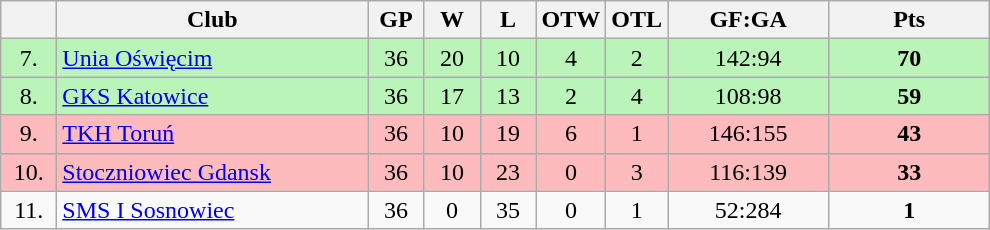<table class="wikitable">
<tr>
<th width="30"></th>
<th width="200">Club</th>
<th width="30">GP</th>
<th width="30">W</th>
<th width="30">L</th>
<th width="30">OTW</th>
<th width="30">OTL</th>
<th width="100">GF:GA</th>
<th width="100">Pts</th>
</tr>
<tr bgcolor="#BAF4B9" align="center">
<td>7.</td>
<td align="left"><a href='#'>Unia Oświęcim</a></td>
<td>36</td>
<td>20</td>
<td>10</td>
<td>4</td>
<td>2</td>
<td>142:94</td>
<td><strong>70</strong></td>
</tr>
<tr bgcolor="#BAF4B9" align="center">
<td>8.</td>
<td align="left"><a href='#'>GKS Katowice</a></td>
<td>36</td>
<td>17</td>
<td>13</td>
<td>2</td>
<td>4</td>
<td>108:98</td>
<td><strong>59</strong></td>
</tr>
<tr bgcolor="#FDBBBD" align="center">
<td>9.</td>
<td align="left"><a href='#'>TKH Toruń</a></td>
<td>36</td>
<td>10</td>
<td>19</td>
<td>6</td>
<td>1</td>
<td>146:155</td>
<td><strong>43</strong></td>
</tr>
<tr bgcolor="#FDBBBD" align="center">
<td>10.</td>
<td align="left"><a href='#'>Stoczniowiec Gdansk</a></td>
<td>36</td>
<td>10</td>
<td>23</td>
<td>0</td>
<td>3</td>
<td>116:139</td>
<td><strong>33</strong></td>
</tr>
<tr align="center">
<td>11.</td>
<td align="left"><a href='#'>SMS I Sosnowiec</a></td>
<td>36</td>
<td>0</td>
<td>35</td>
<td>0</td>
<td>1</td>
<td>52:284</td>
<td><strong>1</strong></td>
</tr>
</table>
